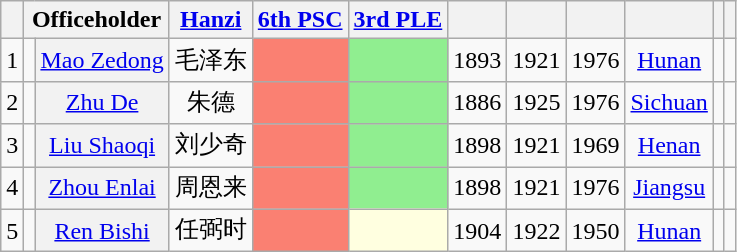<table class="wikitable sortable" style=text-align:center>
<tr>
<th scope=col></th>
<th scope=col colspan="2">Officeholder</th>
<th scope=col><a href='#'>Hanzi</a></th>
<th scope=col><a href='#'>6th PSC</a></th>
<th scope=col><a href='#'>3rd PLE</a></th>
<th scope=col></th>
<th scope=col></th>
<th scope=col></th>
<th scope=col></th>
<th scope=col></th>
<th scope=col  class="unsortable"></th>
</tr>
<tr>
<td>1</td>
<td></td>
<th align="center" scope="row" style="font-weight:normal;"><a href='#'>Mao Zedong</a></th>
<td data-sort-value="4">毛泽东</td>
<td bgcolor = Salmon></td>
<td bgcolor = LightGreen></td>
<td>1893</td>
<td>1921</td>
<td>1976</td>
<td><a href='#'>Hunan</a></td>
<td></td>
<td></td>
</tr>
<tr>
<td>2</td>
<td></td>
<th align="center" scope="row" style="font-weight:normal;"><a href='#'>Zhu De</a></th>
<td data-sort-value="53">朱德</td>
<td bgcolor = Salmon></td>
<td bgcolor = LightGreen></td>
<td>1886</td>
<td>1925</td>
<td>1976</td>
<td><a href='#'>Sichuan</a></td>
<td></td>
<td></td>
</tr>
<tr>
<td>3</td>
<td></td>
<th align="center" scope="row" style="font-weight:normal;"><a href='#'>Liu Shaoqi</a></th>
<td data-sort-value="4">刘少奇</td>
<td bgcolor = Salmon></td>
<td bgcolor = LightGreen></td>
<td>1898</td>
<td>1921</td>
<td>1969</td>
<td><a href='#'>Henan</a></td>
<td></td>
<td></td>
</tr>
<tr>
<td>4</td>
<td></td>
<th align="center" scope="row" style="font-weight:normal;"><a href='#'>Zhou Enlai</a></th>
<td data-sort-value="128">周恩来</td>
<td bgcolor = Salmon></td>
<td bgcolor = LightGreen></td>
<td>1898</td>
<td>1921</td>
<td>1976</td>
<td><a href='#'>Jiangsu</a></td>
<td></td>
<td></td>
</tr>
<tr>
<td>5</td>
<td></td>
<th align="center" scope="row" style="font-weight:normal;"><a href='#'>Ren Bishi</a></th>
<td data-sort-value="122">任弼时</td>
<td bgcolor = Salmon></td>
<td bgcolor = LightYellow></td>
<td>1904</td>
<td>1922</td>
<td>1950</td>
<td><a href='#'>Hunan</a></td>
<td></td>
<td></td>
</tr>
</table>
